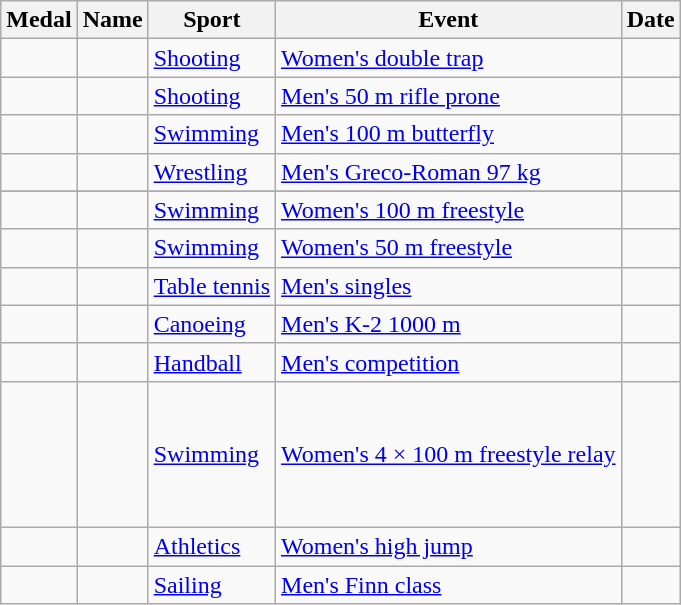<table class="wikitable sortable" style="font-size:100%">
<tr>
<th>Medal</th>
<th>Name</th>
<th>Sport</th>
<th>Event</th>
<th>Date</th>
</tr>
<tr>
<td></td>
<td></td>
<td><a href='#'>Shooting</a></td>
<td><a href='#'>Women's double trap</a></td>
<td></td>
</tr>
<tr>
<td></td>
<td></td>
<td><a href='#'>Shooting</a></td>
<td><a href='#'>Men's 50 m rifle prone</a></td>
<td></td>
</tr>
<tr>
<td></td>
<td></td>
<td><a href='#'>Swimming</a></td>
<td><a href='#'>Men's 100 m butterfly</a></td>
<td></td>
</tr>
<tr>
<td></td>
<td></td>
<td><a href='#'>Wrestling</a></td>
<td><a href='#'>Men's Greco-Roman 97 kg</a></td>
<td></td>
</tr>
<tr>
</tr>
<tr>
<td></td>
<td></td>
<td><a href='#'>Swimming</a></td>
<td><a href='#'>Women's 100 m freestyle</a></td>
<td></td>
</tr>
<tr>
<td></td>
<td></td>
<td><a href='#'>Swimming</a></td>
<td><a href='#'>Women's 50 m freestyle</a></td>
<td></td>
</tr>
<tr>
<td></td>
<td></td>
<td><a href='#'>Table tennis</a></td>
<td><a href='#'>Men's singles</a></td>
<td></td>
</tr>
<tr>
<td></td>
<td><br></td>
<td><a href='#'>Canoeing</a></td>
<td><a href='#'>Men's K-2 1000 m</a></td>
<td></td>
</tr>
<tr>
<td></td>
<td><br></td>
<td><a href='#'>Handball</a></td>
<td><a href='#'>Men's competition</a></td>
<td></td>
</tr>
<tr>
<td></td>
<td><br><br><br><br><br></td>
<td><a href='#'>Swimming</a></td>
<td><a href='#'>Women's 4 × 100 m freestyle relay</a></td>
<td></td>
</tr>
<tr>
<td></td>
<td></td>
<td><a href='#'>Athletics</a></td>
<td><a href='#'>Women's high jump</a></td>
<td></td>
</tr>
<tr>
<td></td>
<td></td>
<td><a href='#'>Sailing</a></td>
<td><a href='#'>Men's Finn class</a></td>
<td></td>
</tr>
</table>
